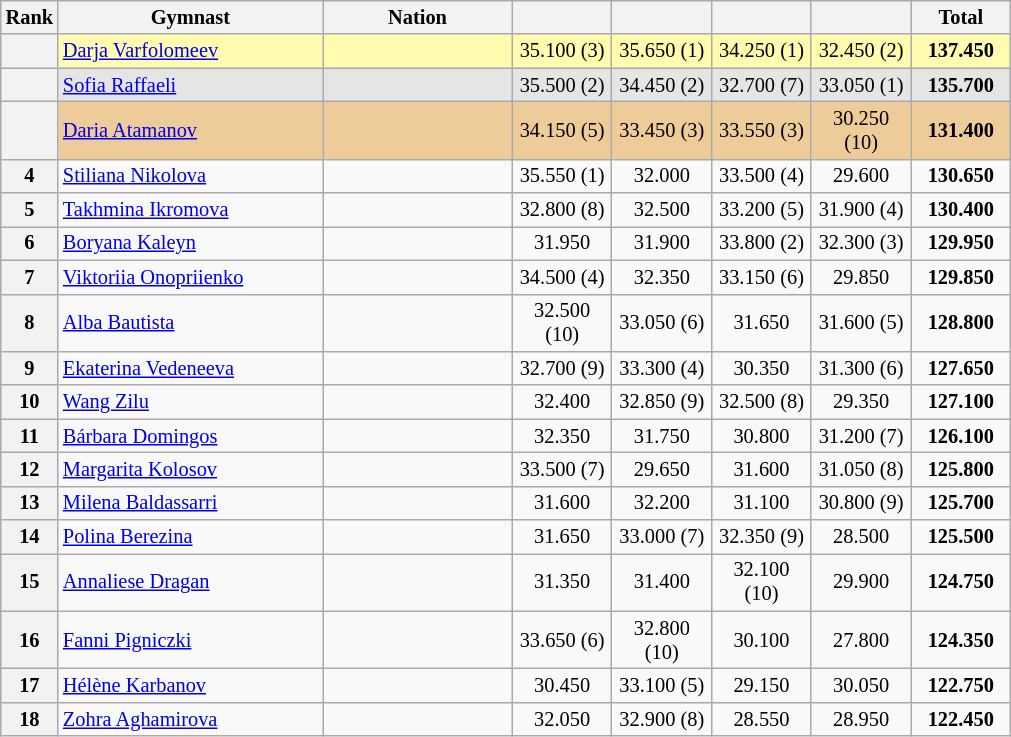<table class="wikitable sortable" style="text-align:center; font-size:85%">
<tr>
<th scope="col" style="width:20px;">Rank</th>
<th ! scope="col" style="width:170px;">Gymnast</th>
<th ! scope="col" style="width:120px;">Nation</th>
<th ! scope="col" style="width:60px;"></th>
<th ! scope="col" style="width:60px;"></th>
<th ! scope="col" style="width:60px;"></th>
<th ! scope="col" style="width:60px;"></th>
<th ! scope="col" style="width:60px;">Total</th>
</tr>
<tr bgcolor=fffcaf>
<th scope=row></th>
<td align=left><a href='#'>Darja Varfolomeev</a></td>
<td align=left></td>
<td>35.100 (3)</td>
<td>35.650 (1)</td>
<td>34.250 (1)</td>
<td>32.450 (2)</td>
<td><strong>137.450</strong></td>
</tr>
<tr bgcolor=e5e5e5>
<th scope="row"></th>
<td align=left><a href='#'>Sofia Raffaeli</a></td>
<td align=left></td>
<td>35.500 (2)</td>
<td>34.450 (2)</td>
<td>32.700 (7)</td>
<td>33.050 (1)</td>
<td><strong>135.700</strong></td>
</tr>
<tr bgcolor=eecc99>
<th scope="row"></th>
<td align=left><a href='#'>Daria Atamanov</a></td>
<td align=left></td>
<td>34.150 (5)</td>
<td>33.450 (3)</td>
<td>33.550 (3)</td>
<td>30.250 (10)</td>
<td><strong>131.400</strong></td>
</tr>
<tr>
<th scope="row">4</th>
<td align=left><a href='#'>Stiliana Nikolova</a></td>
<td align=left></td>
<td>35.550 (1)</td>
<td>32.000</td>
<td>33.500 (4)</td>
<td>29.600</td>
<td><strong>130.650</strong></td>
</tr>
<tr>
<th scope="row">5</th>
<td align=left><a href='#'>Takhmina Ikromova</a></td>
<td align=left></td>
<td>32.800 (8)</td>
<td>32.500</td>
<td>33.200 (5)</td>
<td>31.900 (4)</td>
<td><strong>130.400</strong></td>
</tr>
<tr>
<th scope="row">6</th>
<td align=left><a href='#'>Boryana Kaleyn</a></td>
<td align=left></td>
<td>31.950</td>
<td>31.900</td>
<td>33.800 (2)</td>
<td>32.300 (3)</td>
<td><strong>129.950</strong></td>
</tr>
<tr>
<th scope="row">7</th>
<td align=left><a href='#'>Viktoriia Onopriienko</a></td>
<td align=left></td>
<td>34.500 (4)</td>
<td>32.350</td>
<td>33.150 (6)</td>
<td>29.850</td>
<td><strong>129.850</strong></td>
</tr>
<tr>
<th scope="row">8</th>
<td align="left"><a href='#'>Alba Bautista</a></td>
<td align=left></td>
<td>32.500 (10)</td>
<td>33.050 (6)</td>
<td>31.650</td>
<td>31.600 (5)</td>
<td><strong>128.800</strong></td>
</tr>
<tr>
<th scope="row">9</th>
<td align="left"><a href='#'>Ekaterina Vedeneeva</a></td>
<td align=left></td>
<td>32.700 (9)</td>
<td>33.300 (4)</td>
<td>30.350</td>
<td>31.300 (6)</td>
<td><strong>127.650</strong></td>
</tr>
<tr>
<th scope="row">10</th>
<td align="left"><a href='#'>Wang Zilu</a></td>
<td align=left></td>
<td>32.400</td>
<td>32.850 (9)</td>
<td>32.500 (8)</td>
<td>29.350</td>
<td><strong>127.100</strong></td>
</tr>
<tr>
<th scope=row>11</th>
<td align=left><a href='#'>Bárbara Domingos</a></td>
<td align=left></td>
<td>32.350</td>
<td>31.750</td>
<td>30.800</td>
<td>31.200 (7)</td>
<td><strong>126.100</strong></td>
</tr>
<tr>
<th scope="row">12</th>
<td align="left"><a href='#'>Margarita Kolosov</a></td>
<td align=left></td>
<td>33.500 (7)</td>
<td>29.650</td>
<td>31.600</td>
<td>31.050 (8)</td>
<td><strong>125.800</strong></td>
</tr>
<tr>
<th scope="row">13</th>
<td align="left"><a href='#'>Milena Baldassarri</a></td>
<td align=left></td>
<td>31.600</td>
<td>32.200</td>
<td>31.100</td>
<td>30.800 (9)</td>
<td><strong>125.700</strong></td>
</tr>
<tr>
<th scope="row">14</th>
<td align="left"><a href='#'>Polina Berezina</a></td>
<td align=left></td>
<td>31.650</td>
<td>33.000 (7)</td>
<td>32.350 (9)</td>
<td>28.500</td>
<td><strong>125.500</strong></td>
</tr>
<tr>
<th scope="row">15</th>
<td align="left"><a href='#'>Annaliese Dragan</a></td>
<td align=left></td>
<td>31.350</td>
<td>31.400</td>
<td>32.100 (10)</td>
<td>29.900</td>
<td><strong>124.750</strong></td>
</tr>
<tr>
<th scope="row">16</th>
<td align="left"><a href='#'>Fanni Pigniczki</a></td>
<td align=left></td>
<td>33.650 (6)</td>
<td>32.800 (10)</td>
<td>30.100</td>
<td>27.800</td>
<td><strong>124.350</strong></td>
</tr>
<tr>
<th scope="row">17</th>
<td align="left"><a href='#'>Hélène Karbanov</a></td>
<td align=left></td>
<td>30.450</td>
<td>33.100 (5)</td>
<td>29.150</td>
<td>30.050</td>
<td><strong>122.750</strong></td>
</tr>
<tr>
<th scope="row">18</th>
<td align="left"><a href='#'>Zohra Aghamirova</a></td>
<td align=left></td>
<td>32.050</td>
<td>32.900 (8)</td>
<td>28.550</td>
<td>28.950</td>
<td><strong>122.450</strong></td>
</tr>
</table>
